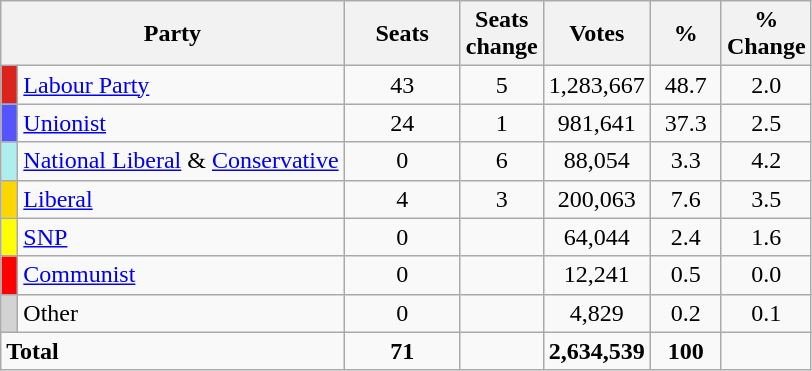<table class="wikitable sortable">
<tr>
<th style="width:200px" colspan=3>Party</th>
<th style="width:70px;">Seats</th>
<th style="width:40px;">Seats change</th>
<th style="width:40px;">Votes</th>
<th style="width:40px;">%</th>
<th style="width:40px;">% Change</th>
</tr>
<tr>
<td style="background-color:#DC241f"> </td>
<td colspan=2><a href='#'>Labour Party</a></td>
<td align=center>43</td>
<td align=center> 5</td>
<td align=center>1,283,667</td>
<td align=center>48.7</td>
<td align=center> 2.0</td>
</tr>
<tr>
<td style="background-color:#5555FF"> </td>
<td colspan=2><a href='#'>Unionist</a></td>
<td align="center">24</td>
<td align="center"> 1</td>
<td align="center">981,641</td>
<td align="center">37.3</td>
<td align="center"> 2.5</td>
</tr>
<tr>
<td style="background-color:#AFEEEE"> </td>
<td colspan=2><a href='#'>National Liberal</a> & <a href='#'>Conservative</a></td>
<td align="center">0</td>
<td align="center"> 6</td>
<td align="center">88,054</td>
<td align="center">3.3</td>
<td align="center"> 4.2</td>
</tr>
<tr>
<td style="background-color:#FFD700"> </td>
<td colspan=2><a href='#'>Liberal</a></td>
<td align=center>4</td>
<td align=center> 3</td>
<td align=center>200,063</td>
<td align=center>7.6</td>
<td align=center> 3.5</td>
</tr>
<tr>
<td style="background-color:#FFFF00"> </td>
<td colspan=2><a href='#'>SNP</a></td>
<td align=center>0</td>
<td align=center></td>
<td align=center>64,044</td>
<td align=center>2.4</td>
<td align=center> 1.6</td>
</tr>
<tr>
<td style="background-color:#FF0000"> </td>
<td colspan=2><a href='#'>Communist</a></td>
<td align=center>0</td>
<td align=center></td>
<td align=center>12,241</td>
<td align=center>0.5</td>
<td align=center> 0.0</td>
</tr>
<tr>
<td style="background-color:#D3D3D3"> </td>
<td colspan=2>Other</td>
<td align=center>0</td>
<td align=center></td>
<td align=center>4,829</td>
<td align=center>0.2</td>
<td align=center> 0.1</td>
</tr>
<tr>
<td colspan=3><strong>Total</strong></td>
<td align=center><strong>71</strong></td>
<td align=center></td>
<td align=center><strong>2,634,539</strong></td>
<td align=center><strong>100</strong></td>
<td align=center></td>
</tr>
</table>
